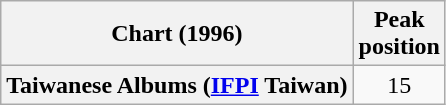<table class="wikitable plainrowheaders">
<tr>
<th scope="col">Chart (1996)</th>
<th scope="col">Peak<br>position</th>
</tr>
<tr>
<th scope="row">Taiwanese Albums (<a href='#'>IFPI</a> Taiwan)</th>
<td align="center">15</td>
</tr>
</table>
